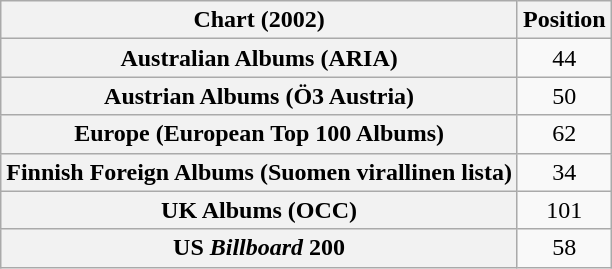<table class="wikitable sortable plainrowheaders" style="text-align:center">
<tr>
<th scope="col">Chart (2002)</th>
<th scope="col">Position</th>
</tr>
<tr>
<th scope="row">Australian Albums (ARIA)</th>
<td>44</td>
</tr>
<tr>
<th scope="row">Austrian Albums (Ö3 Austria)</th>
<td>50</td>
</tr>
<tr>
<th scope="row">Europe (European Top 100 Albums)</th>
<td>62</td>
</tr>
<tr>
<th scope="row">Finnish Foreign Albums (Suomen virallinen lista)</th>
<td>34</td>
</tr>
<tr>
<th scope="row">UK Albums (OCC)</th>
<td>101</td>
</tr>
<tr>
<th scope="row">US <em>Billboard</em> 200</th>
<td>58</td>
</tr>
</table>
